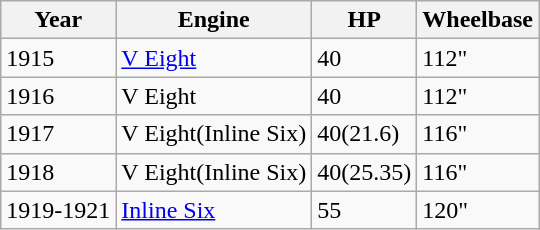<table class="wikitable">
<tr>
<th>Year</th>
<th>Engine</th>
<th>HP</th>
<th>Wheelbase</th>
</tr>
<tr>
<td>1915</td>
<td><a href='#'>V Eight</a></td>
<td>40</td>
<td>112"</td>
</tr>
<tr>
<td>1916</td>
<td>V Eight</td>
<td>40</td>
<td>112"</td>
</tr>
<tr>
<td>1917</td>
<td>V Eight(Inline Six)</td>
<td>40(21.6)</td>
<td>116"</td>
</tr>
<tr>
<td>1918</td>
<td>V Eight(Inline Six)</td>
<td>40(25.35)</td>
<td>116"</td>
</tr>
<tr>
<td>1919-1921</td>
<td><a href='#'>Inline Six</a></td>
<td>55</td>
<td>120"</td>
</tr>
</table>
